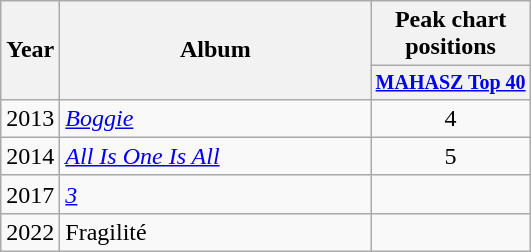<table class="wikitable">
<tr>
<th rowspan="2">Year</th>
<th rowspan="2" width="200">Album</th>
<th colspan="1">Peak chart <br> positions</th>
</tr>
<tr style="font-size:smaller;">
<th><a href='#'>MAHASZ Top 40</a></th>
</tr>
<tr>
<td align="center">2013</td>
<td><em><a href='#'>Boggie</a></em></td>
<td align="center">4</td>
</tr>
<tr>
<td align="center">2014</td>
<td><em><a href='#'>All Is One Is All</a></em></td>
<td align="center">5</td>
</tr>
<tr>
<td align="center">2017</td>
<td><em><a href='#'>3</a></em></td>
<td align="center"></td>
</tr>
<tr>
<td>2022</td>
<td>Fragilité</td>
<td></td>
</tr>
</table>
